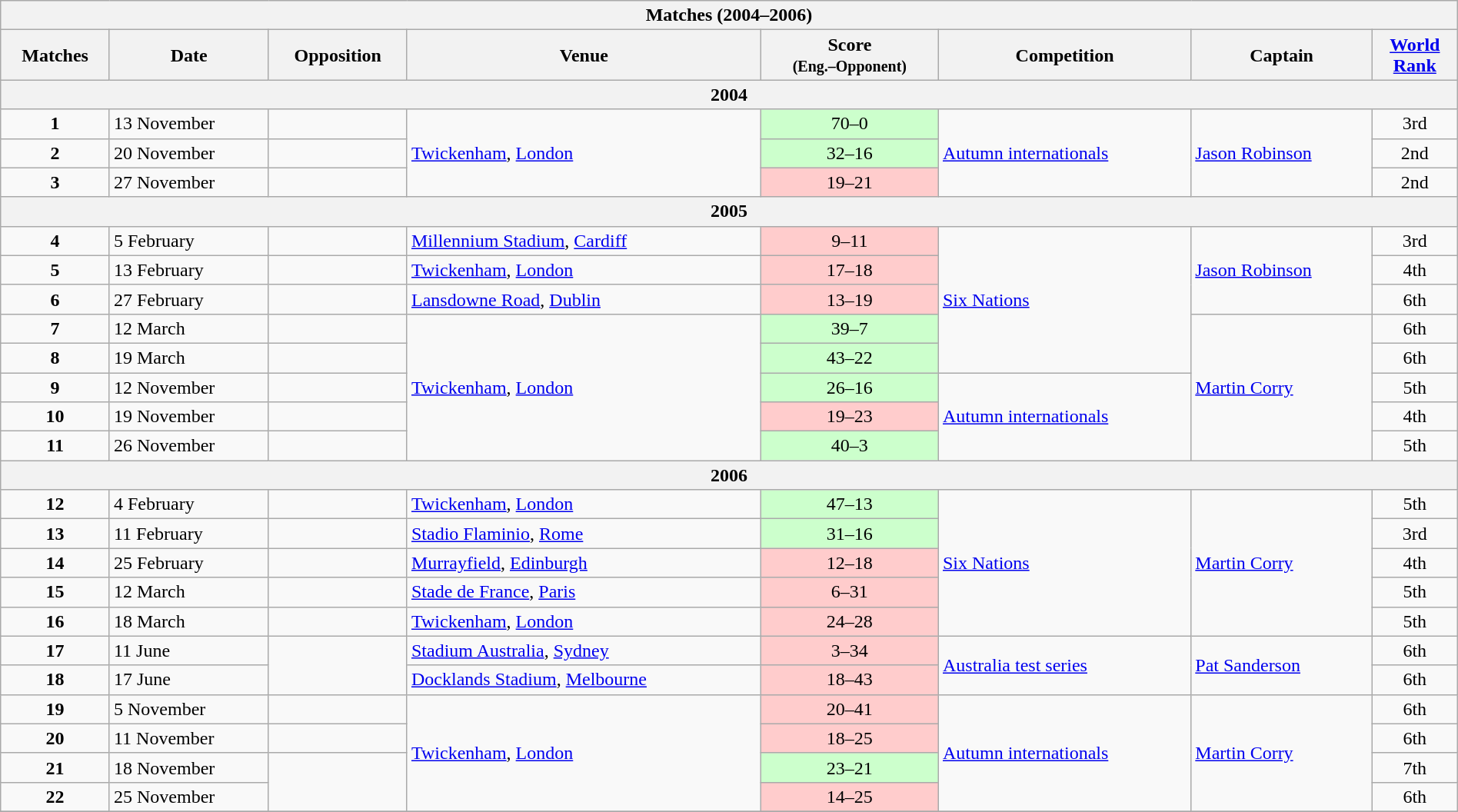<table class="wikitable collapsible collapsed" style="width:100%">
<tr>
<th colspan=8>Matches (2004–2006)</th>
</tr>
<tr>
<th>Matches</th>
<th>Date</th>
<th>Opposition</th>
<th>Venue</th>
<th>Score<br><small>(Eng.–Opponent)</small></th>
<th>Competition</th>
<th>Captain</th>
<th><a href='#'>World <br> Rank</a></th>
</tr>
<tr>
<th colspan=8>2004</th>
</tr>
<tr>
<td align=center><strong>1</strong></td>
<td>13 November</td>
<td></td>
<td rowspan=3><a href='#'>Twickenham</a>, <a href='#'>London</a></td>
<td align=center bgcolor=#CCFFCC>70–0</td>
<td rowspan=3><a href='#'>Autumn internationals</a></td>
<td rowspan=3><a href='#'>Jason Robinson</a></td>
<td align=center>3rd</td>
</tr>
<tr>
<td align=center><strong>2</strong></td>
<td>20 November</td>
<td></td>
<td align=center bgcolor=#CCFFCC>32–16</td>
<td align=center>2nd</td>
</tr>
<tr>
<td align=center><strong>3</strong></td>
<td>27 November</td>
<td></td>
<td align=center bgcolor=#FFCCCC>19–21</td>
<td align=center>2nd</td>
</tr>
<tr>
<th colspan=8>2005</th>
</tr>
<tr>
<td align=center><strong>4</strong></td>
<td>5 February</td>
<td></td>
<td><a href='#'>Millennium Stadium</a>, <a href='#'>Cardiff</a></td>
<td align=center bgcolor=#FFCCCC>9–11</td>
<td rowspan=5><a href='#'>Six Nations</a></td>
<td rowspan=3><a href='#'>Jason Robinson</a></td>
<td align=center>3rd</td>
</tr>
<tr>
<td align=center><strong>5</strong></td>
<td>13 February</td>
<td></td>
<td><a href='#'>Twickenham</a>, <a href='#'>London</a></td>
<td align=center bgcolor=#FFCCCC>17–18</td>
<td align=center>4th</td>
</tr>
<tr>
<td align=center><strong>6</strong></td>
<td>27 February</td>
<td></td>
<td><a href='#'>Lansdowne Road</a>, <a href='#'>Dublin</a></td>
<td align=center bgcolor=#FFCCCC>13–19</td>
<td align=center>6th</td>
</tr>
<tr>
<td align=center><strong>7</strong></td>
<td>12 March</td>
<td></td>
<td rowspan=5><a href='#'>Twickenham</a>, <a href='#'>London</a></td>
<td align=center bgcolor=#CCFFCC>39–7</td>
<td rowspan=5><a href='#'>Martin Corry</a></td>
<td align=center>6th</td>
</tr>
<tr>
<td align=center><strong>8</strong></td>
<td>19 March</td>
<td></td>
<td align=center bgcolor=#CCFFCC>43–22</td>
<td align=center>6th</td>
</tr>
<tr>
<td align=center><strong>9</strong></td>
<td>12 November</td>
<td></td>
<td align=center bgcolor=#CCFFCC>26–16</td>
<td rowspan=3><a href='#'>Autumn internationals</a></td>
<td align=center>5th</td>
</tr>
<tr>
<td align=center><strong>10</strong></td>
<td>19 November</td>
<td></td>
<td align=center bgcolor=#FFCCCC>19–23</td>
<td align=center>4th</td>
</tr>
<tr>
<td align=center><strong>11</strong></td>
<td>26 November</td>
<td></td>
<td align=center bgcolor=#CCFFCC>40–3</td>
<td align=center>5th</td>
</tr>
<tr>
<th colspan=8>2006</th>
</tr>
<tr>
<td align=center><strong>12</strong></td>
<td>4 February</td>
<td></td>
<td><a href='#'>Twickenham</a>, <a href='#'>London</a></td>
<td align=center bgcolor=#CCFFCC>47–13</td>
<td rowspan=5><a href='#'>Six Nations</a></td>
<td rowspan=5><a href='#'>Martin Corry</a></td>
<td align=center>5th</td>
</tr>
<tr>
<td align=center><strong>13</strong></td>
<td>11 February</td>
<td></td>
<td><a href='#'>Stadio Flaminio</a>, <a href='#'>Rome</a></td>
<td align=center bgcolor=#CCFFCC>31–16</td>
<td align=center>3rd</td>
</tr>
<tr>
<td align=center><strong>14</strong></td>
<td>25 February</td>
<td></td>
<td><a href='#'>Murrayfield</a>, <a href='#'>Edinburgh</a></td>
<td align=center bgcolor=#FFCCCC>12–18</td>
<td align=center>4th</td>
</tr>
<tr>
<td align=center><strong>15</strong></td>
<td>12 March</td>
<td></td>
<td><a href='#'>Stade de France</a>, <a href='#'>Paris</a></td>
<td align=center bgcolor=#FFCCCC>6–31</td>
<td align=center>5th</td>
</tr>
<tr>
<td align=center><strong>16</strong></td>
<td>18 March</td>
<td></td>
<td><a href='#'>Twickenham</a>, <a href='#'>London</a></td>
<td align=center bgcolor=#FFCCCC>24–28</td>
<td align=center>5th</td>
</tr>
<tr>
<td align=center><strong>17</strong></td>
<td>11 June</td>
<td rowspan=2></td>
<td><a href='#'>Stadium Australia</a>, <a href='#'>Sydney</a></td>
<td align=center bgcolor=#FFCCCC>3–34</td>
<td rowspan=2><a href='#'>Australia test series</a></td>
<td rowspan=2><a href='#'>Pat Sanderson</a></td>
<td align=center>6th</td>
</tr>
<tr>
<td align=center><strong>18</strong></td>
<td>17 June</td>
<td><a href='#'>Docklands Stadium</a>, <a href='#'>Melbourne</a></td>
<td align=center bgcolor=#FFCCCC>18–43</td>
<td align=center>6th</td>
</tr>
<tr>
<td align=center><strong>19</strong></td>
<td>5 November</td>
<td></td>
<td rowspan=4><a href='#'>Twickenham</a>, <a href='#'>London</a></td>
<td align=center bgcolor=#FFCCCC>20–41</td>
<td rowspan=4><a href='#'>Autumn internationals</a></td>
<td rowspan=4><a href='#'>Martin Corry</a></td>
<td align=center>6th</td>
</tr>
<tr>
<td align=center><strong>20</strong></td>
<td>11 November</td>
<td></td>
<td align=center bgcolor=#FFCCCC>18–25</td>
<td align=center>6th</td>
</tr>
<tr>
<td align=center><strong>21</strong></td>
<td>18 November</td>
<td rowspan=2></td>
<td align=center bgcolor=#CCFFCC>23–21</td>
<td align=center>7th</td>
</tr>
<tr>
<td align=center><strong>22</strong></td>
<td>25 November</td>
<td align=center bgcolor=#FFCCCC>14–25</td>
<td align=center>6th</td>
</tr>
<tr>
</tr>
</table>
